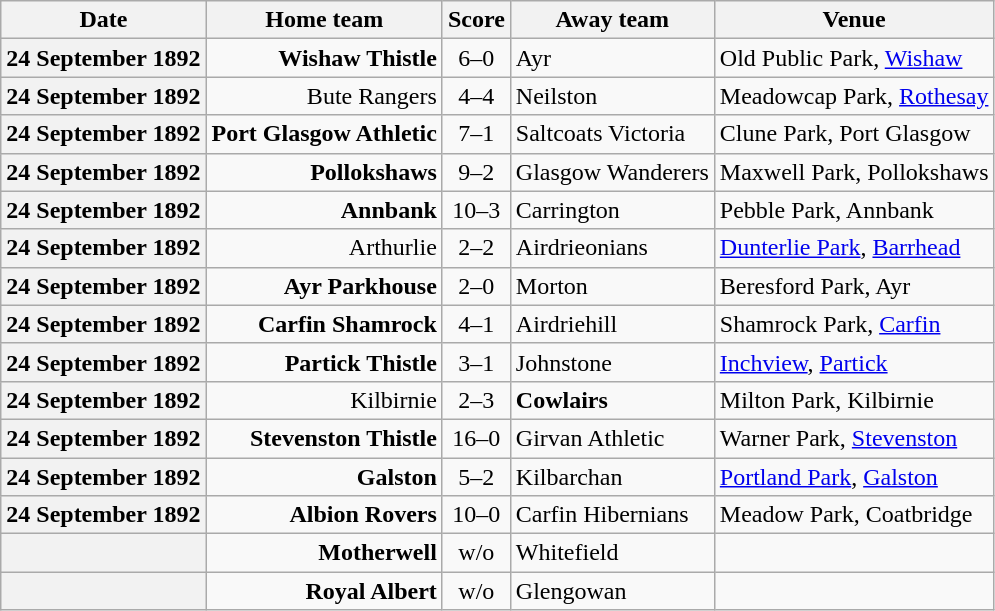<table class="wikitable football-result-list" style="max-width: 80em; text-align: center">
<tr>
<th scope="col">Date</th>
<th scope="col">Home team</th>
<th scope="col">Score</th>
<th scope="col">Away team</th>
<th scope="col">Venue</th>
</tr>
<tr>
<th scope="row">24 September 1892</th>
<td align=right><strong>Wishaw Thistle</strong></td>
<td>6–0</td>
<td align=left>Ayr</td>
<td align=left>Old Public Park, <a href='#'>Wishaw</a></td>
</tr>
<tr>
<th scope="row">24 September 1892</th>
<td align=right>Bute Rangers</td>
<td>4–4</td>
<td align=left>Neilston</td>
<td align=left>Meadowcap Park, <a href='#'>Rothesay</a></td>
</tr>
<tr>
<th scope="row">24 September 1892</th>
<td align=right><strong>Port Glasgow Athletic</strong></td>
<td>7–1</td>
<td align=left>Saltcoats Victoria</td>
<td align=left>Clune Park, Port Glasgow</td>
</tr>
<tr>
<th scope="row">24 September 1892</th>
<td align=right><strong>Pollokshaws</strong></td>
<td>9–2</td>
<td align=left>Glasgow Wanderers</td>
<td align=left>Maxwell Park, Pollokshaws</td>
</tr>
<tr>
<th scope="row">24 September 1892</th>
<td align=right><strong>Annbank</strong></td>
<td>10–3</td>
<td align=left>Carrington</td>
<td align=left>Pebble Park, Annbank</td>
</tr>
<tr>
<th scope="row">24 September 1892</th>
<td align=right>Arthurlie</td>
<td>2–2</td>
<td align=left>Airdrieonians</td>
<td align=left><a href='#'>Dunterlie Park</a>, <a href='#'>Barrhead</a></td>
</tr>
<tr>
<th scope="row">24 September 1892</th>
<td align=right><strong>Ayr Parkhouse</strong></td>
<td>2–0</td>
<td align=left>Morton</td>
<td align=left>Beresford Park, Ayr</td>
</tr>
<tr>
<th scope="row">24 September 1892</th>
<td align=right><strong>Carfin Shamrock</strong></td>
<td>4–1</td>
<td align=left>Airdriehill</td>
<td align=left>Shamrock Park, <a href='#'>Carfin</a></td>
</tr>
<tr>
<th scope="row">24 September 1892</th>
<td align=right><strong>Partick Thistle</strong></td>
<td>3–1</td>
<td align=left>Johnstone</td>
<td align=left><a href='#'>Inchview</a>, <a href='#'>Partick</a></td>
</tr>
<tr>
<th scope="row">24 September 1892</th>
<td align=right>Kilbirnie</td>
<td>2–3</td>
<td align=left><strong>Cowlairs</strong></td>
<td align=left>Milton Park, Kilbirnie</td>
</tr>
<tr>
<th scope="row">24 September 1892</th>
<td align=right><strong>Stevenston Thistle</strong></td>
<td>16–0</td>
<td align=left>Girvan Athletic</td>
<td align=left>Warner Park, <a href='#'>Stevenston</a></td>
</tr>
<tr>
<th scope="row">24 September 1892</th>
<td align=right><strong>Galston</strong></td>
<td>5–2</td>
<td align=left>Kilbarchan</td>
<td align=left><a href='#'>Portland Park</a>, <a href='#'>Galston</a></td>
</tr>
<tr>
<th scope="row">24 September 1892</th>
<td align=right><strong>Albion Rovers</strong></td>
<td>10–0</td>
<td align=left>Carfin Hibernians</td>
<td align=left>Meadow Park, Coatbridge</td>
</tr>
<tr>
<th scope="row"></th>
<td align=right><strong>Motherwell</strong></td>
<td>w/o</td>
<td align=left>Whitefield</td>
<td></td>
</tr>
<tr>
<th scope="row"></th>
<td align=right><strong>Royal Albert</strong></td>
<td>w/o</td>
<td align=left>Glengowan</td>
<td></td>
</tr>
</table>
